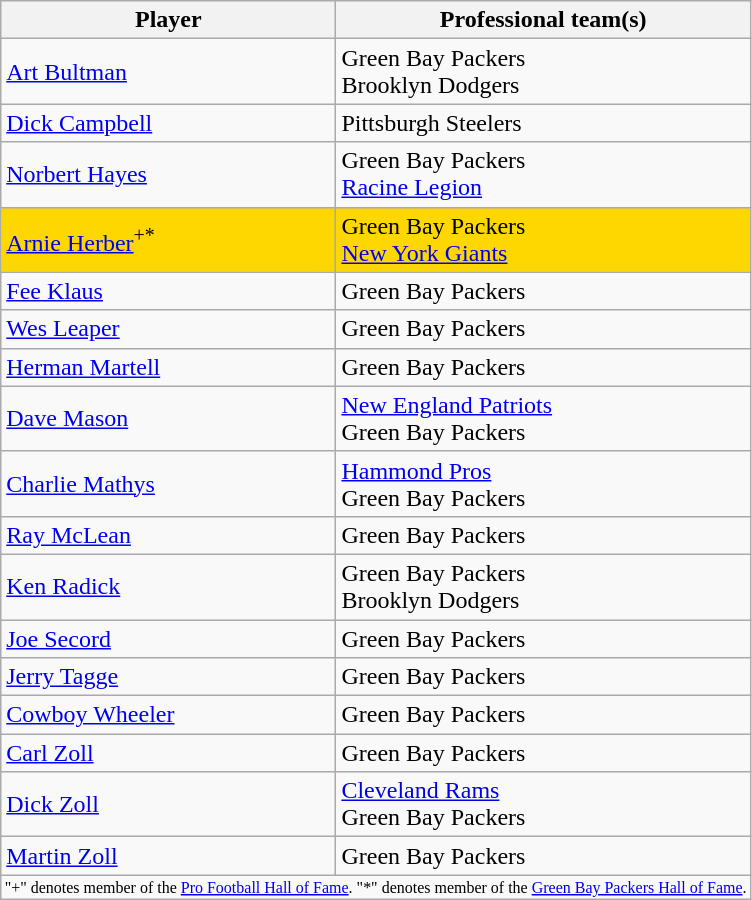<table class="wikitable">
<tr>
<th scope="col">Player</th>
<th scope="col">Professional team(s)</th>
</tr>
<tr>
<td><a href='#'>Art Bultman</a></td>
<td>Green Bay Packers<br>Brooklyn Dodgers</td>
</tr>
<tr>
<td><a href='#'>Dick Campbell</a></td>
<td>Pittsburgh Steelers</td>
</tr>
<tr>
<td><a href='#'>Norbert Hayes</a></td>
<td>Green Bay Packers<br><a href='#'>Racine Legion</a></td>
</tr>
<tr>
<td style="background: gold"><a href='#'>Arnie Herber</a><sup>+*</sup></td>
<td style="background: gold">Green Bay Packers<br><a href='#'>New York Giants</a></td>
</tr>
<tr>
<td><a href='#'>Fee Klaus</a></td>
<td>Green Bay Packers</td>
</tr>
<tr>
<td><a href='#'>Wes Leaper</a></td>
<td>Green Bay Packers</td>
</tr>
<tr>
<td><a href='#'>Herman Martell</a></td>
<td>Green Bay Packers</td>
</tr>
<tr>
<td><a href='#'>Dave Mason</a></td>
<td><a href='#'>New England Patriots</a><br>Green Bay Packers</td>
</tr>
<tr>
<td><a href='#'>Charlie Mathys</a></td>
<td><a href='#'>Hammond Pros</a><br>Green Bay Packers</td>
</tr>
<tr>
<td><a href='#'>Ray McLean</a></td>
<td>Green Bay Packers</td>
</tr>
<tr>
<td><a href='#'>Ken Radick</a></td>
<td>Green Bay Packers<br>Brooklyn Dodgers</td>
</tr>
<tr>
<td><a href='#'>Joe Secord</a></td>
<td>Green Bay Packers</td>
</tr>
<tr>
<td><a href='#'>Jerry Tagge</a></td>
<td>Green Bay Packers</td>
</tr>
<tr>
<td><a href='#'>Cowboy Wheeler</a></td>
<td>Green Bay Packers</td>
</tr>
<tr>
<td><a href='#'>Carl Zoll</a></td>
<td>Green Bay Packers</td>
</tr>
<tr>
<td><a href='#'>Dick Zoll</a></td>
<td><a href='#'>Cleveland Rams</a><br>Green Bay Packers</td>
</tr>
<tr>
<td><a href='#'>Martin Zoll</a></td>
<td>Green Bay Packers</td>
</tr>
<tr>
<td align="center" colspan="28" style="font-size: 8pt">"+" denotes member of the <a href='#'>Pro Football Hall of Fame</a>. "*" denotes member of the <a href='#'>Green Bay Packers Hall of Fame</a>.</td>
</tr>
</table>
